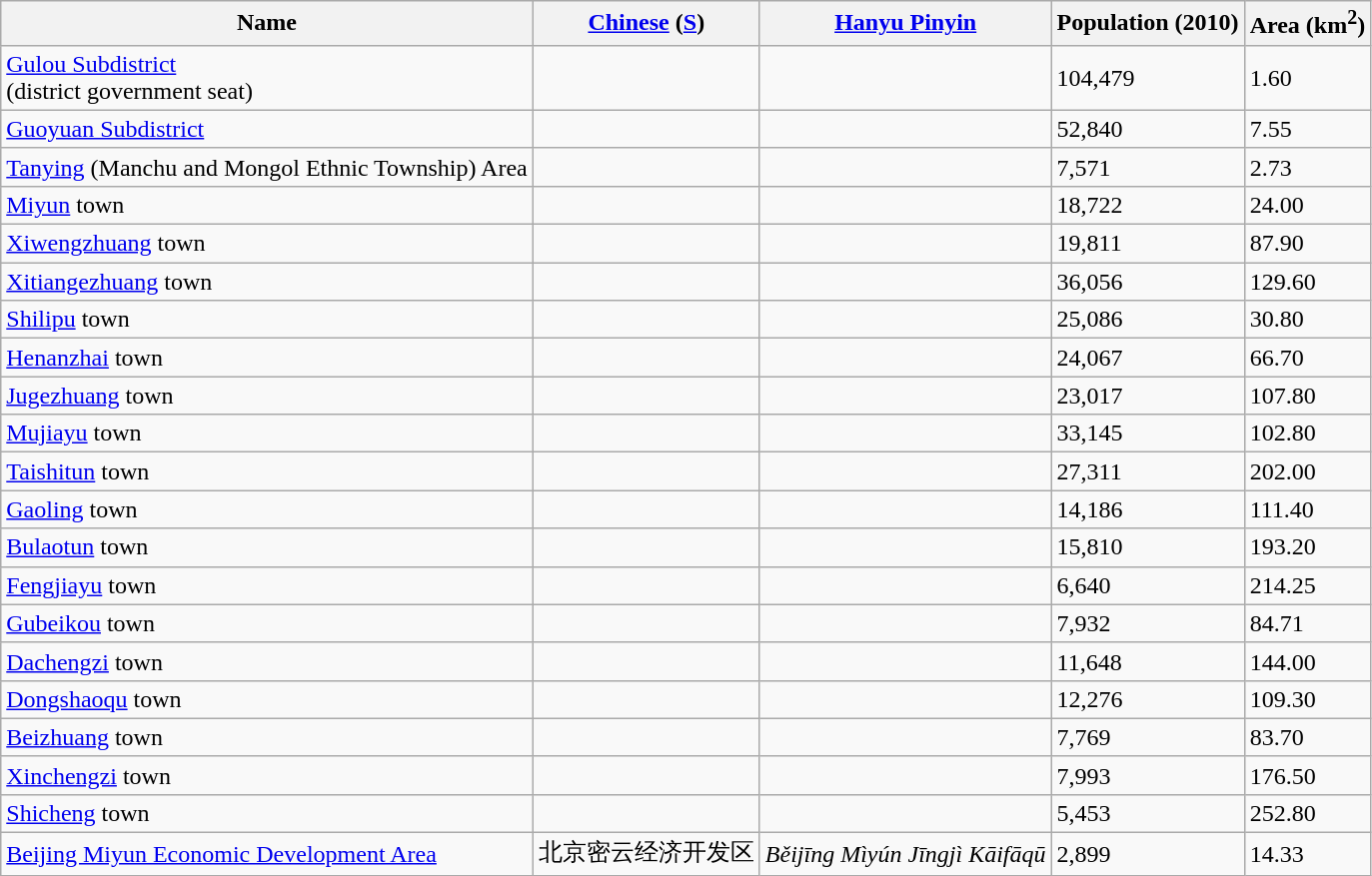<table class="wikitable">
<tr>
<th>Name</th>
<th><a href='#'>Chinese</a> (<a href='#'>S</a>)</th>
<th><a href='#'>Hanyu Pinyin</a></th>
<th>Population (2010)</th>
<th>Area (km<sup>2</sup>)</th>
</tr>
<tr>
<td><a href='#'>Gulou Subdistrict</a><br>(district government seat)</td>
<td></td>
<td></td>
<td>104,479</td>
<td>1.60</td>
</tr>
<tr>
<td><a href='#'>Guoyuan Subdistrict</a></td>
<td></td>
<td></td>
<td>52,840</td>
<td>7.55</td>
</tr>
<tr>
<td><a href='#'>Tanying</a> (Manchu and Mongol Ethnic Township) Area</td>
<td></td>
<td></td>
<td>7,571</td>
<td>2.73</td>
</tr>
<tr>
<td><a href='#'>Miyun</a> town</td>
<td></td>
<td></td>
<td>18,722</td>
<td>24.00</td>
</tr>
<tr>
<td><a href='#'>Xiwengzhuang</a> town</td>
<td></td>
<td></td>
<td>19,811</td>
<td>87.90</td>
</tr>
<tr>
<td><a href='#'>Xitiangezhuang</a> town</td>
<td></td>
<td></td>
<td>36,056</td>
<td>129.60</td>
</tr>
<tr>
<td><a href='#'>Shilipu</a> town</td>
<td></td>
<td></td>
<td>25,086</td>
<td>30.80</td>
</tr>
<tr>
<td><a href='#'>Henanzhai</a> town</td>
<td></td>
<td></td>
<td>24,067</td>
<td>66.70</td>
</tr>
<tr>
<td><a href='#'>Jugezhuang</a> town</td>
<td></td>
<td></td>
<td>23,017</td>
<td>107.80</td>
</tr>
<tr>
<td><a href='#'>Mujiayu</a> town</td>
<td></td>
<td></td>
<td>33,145</td>
<td>102.80</td>
</tr>
<tr>
<td><a href='#'>Taishitun</a> town</td>
<td></td>
<td></td>
<td>27,311</td>
<td>202.00</td>
</tr>
<tr>
<td><a href='#'>Gaoling</a> town</td>
<td></td>
<td></td>
<td>14,186</td>
<td>111.40</td>
</tr>
<tr>
<td><a href='#'>Bulaotun</a> town</td>
<td></td>
<td></td>
<td>15,810</td>
<td>193.20</td>
</tr>
<tr>
<td><a href='#'>Fengjiayu</a> town</td>
<td></td>
<td></td>
<td>6,640</td>
<td>214.25</td>
</tr>
<tr>
<td><a href='#'>Gubeikou</a> town</td>
<td></td>
<td></td>
<td>7,932</td>
<td>84.71</td>
</tr>
<tr>
<td><a href='#'>Dachengzi</a> town</td>
<td></td>
<td></td>
<td>11,648</td>
<td>144.00</td>
</tr>
<tr>
<td><a href='#'>Dongshaoqu</a> town</td>
<td></td>
<td></td>
<td>12,276</td>
<td>109.30</td>
</tr>
<tr>
<td><a href='#'>Beizhuang</a> town</td>
<td></td>
<td></td>
<td>7,769</td>
<td>83.70</td>
</tr>
<tr>
<td><a href='#'>Xinchengzi</a> town</td>
<td></td>
<td></td>
<td>7,993</td>
<td>176.50</td>
</tr>
<tr>
<td><a href='#'>Shicheng</a> town</td>
<td></td>
<td></td>
<td>5,453</td>
<td>252.80</td>
</tr>
<tr>
<td><a href='#'>Beijing Miyun Economic Development Area</a></td>
<td>北京密云经济开发区</td>
<td><em>Běijīng Mìyún Jīngjì Kāifāqū</em></td>
<td>2,899</td>
<td>14.33</td>
</tr>
</table>
